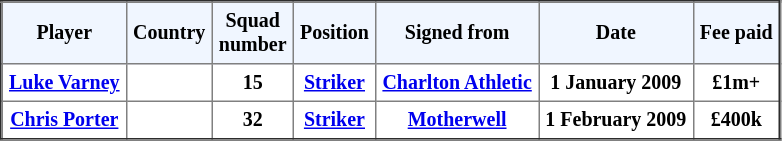<table border="2" cellpadding="4" style="border-collapse:collapse; text-align:center; font-size:smaller;">
<tr style="background:#f0f6ff;">
<th><strong>Player</strong></th>
<th><strong>Country</strong></th>
<th><strong>Squad<br>number</strong></th>
<th><strong>Position</strong></th>
<th><strong>Signed from</strong></th>
<th><strong>Date</strong></th>
<th><strong>Fee paid</strong></th>
</tr>
<tr bgcolor="">
<th><a href='#'>Luke Varney</a></th>
<th></th>
<th>15</th>
<th><a href='#'>Striker</a></th>
<th><a href='#'>Charlton Athletic</a></th>
<th>1 January 2009</th>
<th>£1m+</th>
</tr>
<tr bgcolor="">
<th><a href='#'>Chris Porter</a></th>
<th></th>
<th>32</th>
<th><a href='#'>Striker</a></th>
<th><a href='#'>Motherwell</a></th>
<th>1 February 2009</th>
<th>£400k</th>
</tr>
</table>
